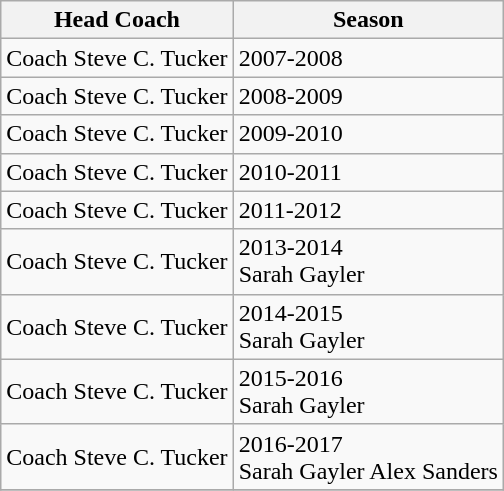<table class="wikitable">
<tr>
<th>Head Coach</th>
<th>Season</th>
</tr>
<tr>
<td>Coach Steve C. Tucker</td>
<td>2007-2008</td>
</tr>
<tr>
<td>Coach Steve C. Tucker</td>
<td>2008-2009</td>
</tr>
<tr>
<td>Coach Steve C. Tucker</td>
<td>2009-2010</td>
</tr>
<tr>
<td>Coach Steve C. Tucker</td>
<td>2010-2011</td>
</tr>
<tr>
<td>Coach Steve C. Tucker</td>
<td>2011-2012</td>
</tr>
<tr>
<td>Coach Steve C. Tucker</td>
<td>2013-2014<br>Sarah Gayler</td>
</tr>
<tr>
<td>Coach Steve C. Tucker</td>
<td>2014-2015<br>Sarah Gayler</td>
</tr>
<tr>
<td>Coach Steve C. Tucker</td>
<td>2015-2016<br>Sarah Gayler</td>
</tr>
<tr>
<td>Coach Steve C. Tucker</td>
<td>2016-2017<br>Sarah Gayler 
Alex Sanders</td>
</tr>
<tr>
</tr>
</table>
